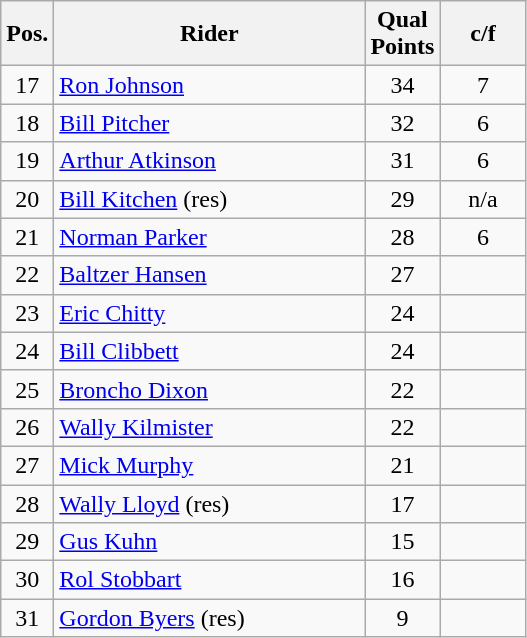<table class=wikitable>
<tr>
<th width=25px>Pos.</th>
<th width=200px>Rider</th>
<th width=40px>Qual Points</th>
<th width=50px>c/f</th>
</tr>
<tr align=center >
<td>17</td>
<td align=left> <a href='#'>Ron Johnson</a></td>
<td>34</td>
<td>7</td>
</tr>
<tr align=center >
<td>18</td>
<td align=left> <a href='#'>Bill Pitcher</a></td>
<td>32</td>
<td>6</td>
</tr>
<tr align=center>
<td>19</td>
<td align=left> <a href='#'>Arthur Atkinson</a></td>
<td>31</td>
<td>6</td>
</tr>
<tr align=center>
<td>20</td>
<td align=left> <a href='#'>Bill Kitchen</a> (res)</td>
<td>29</td>
<td>n/a</td>
</tr>
<tr align=center>
<td>21</td>
<td align=left> <a href='#'>Norman Parker</a></td>
<td>28</td>
<td>6</td>
</tr>
<tr align=center>
<td>22</td>
<td align=left> <a href='#'>Baltzer Hansen</a></td>
<td>27</td>
<td></td>
</tr>
<tr align=center>
<td>23</td>
<td align=left> <a href='#'>Eric Chitty</a></td>
<td>24</td>
<td></td>
</tr>
<tr align=center>
<td>24</td>
<td align=left> <a href='#'>Bill Clibbett</a></td>
<td>24</td>
<td></td>
</tr>
<tr align=center>
<td>25</td>
<td align=left> <a href='#'>Broncho Dixon</a></td>
<td>22</td>
<td></td>
</tr>
<tr align=center>
<td>26</td>
<td align=left> <a href='#'>Wally Kilmister</a></td>
<td>22</td>
<td></td>
</tr>
<tr align=center>
<td>27</td>
<td align=left> <a href='#'>Mick Murphy</a></td>
<td>21</td>
<td></td>
</tr>
<tr align=center>
<td>28</td>
<td align=left> <a href='#'>Wally Lloyd</a> (res)</td>
<td>17</td>
<td></td>
</tr>
<tr align=center>
<td>29</td>
<td align=left> <a href='#'>Gus Kuhn</a></td>
<td>15</td>
<td></td>
</tr>
<tr align=center>
<td>30</td>
<td align=left> <a href='#'>Rol Stobbart</a></td>
<td>16</td>
<td></td>
</tr>
<tr align=center>
<td>31</td>
<td align=left> <a href='#'>Gordon Byers</a> (res)</td>
<td>9</td>
<td></td>
</tr>
</table>
